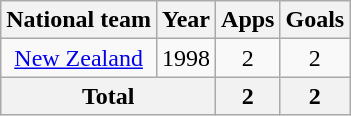<table class="wikitable" style="text-align:center">
<tr>
<th>National team</th>
<th>Year</th>
<th>Apps</th>
<th>Goals</th>
</tr>
<tr>
<td><a href='#'>New Zealand</a></td>
<td>1998</td>
<td>2</td>
<td>2</td>
</tr>
<tr>
<th colspan="2">Total</th>
<th>2</th>
<th>2</th>
</tr>
</table>
